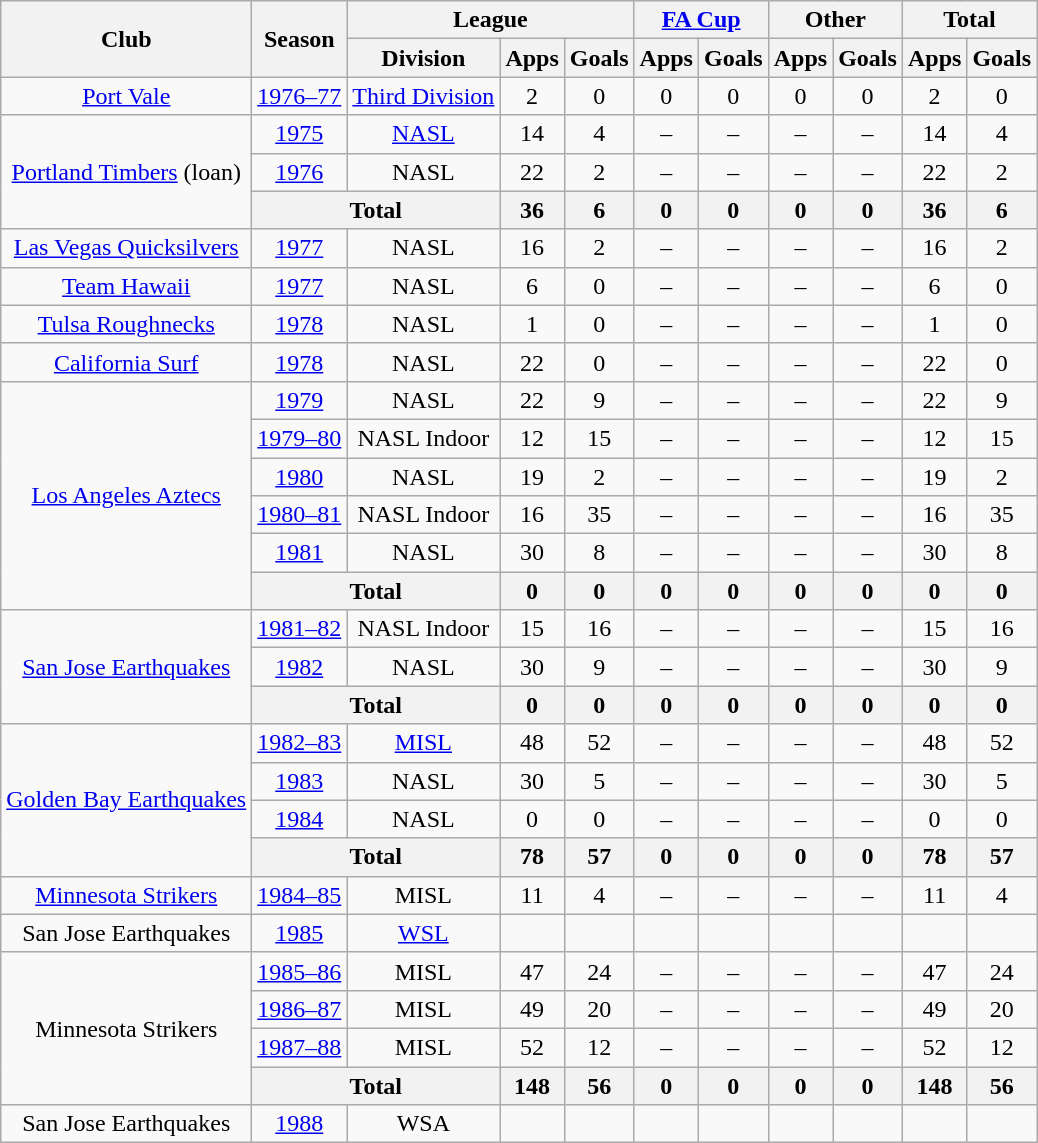<table class="wikitable" style="text-align:center">
<tr>
<th rowspan="2">Club</th>
<th rowspan="2">Season</th>
<th colspan="3">League</th>
<th colspan="2"><a href='#'>FA Cup</a></th>
<th colspan="2">Other</th>
<th colspan="2">Total</th>
</tr>
<tr>
<th>Division</th>
<th>Apps</th>
<th>Goals</th>
<th>Apps</th>
<th>Goals</th>
<th>Apps</th>
<th>Goals</th>
<th>Apps</th>
<th>Goals</th>
</tr>
<tr>
<td><a href='#'>Port Vale</a></td>
<td><a href='#'>1976–77</a></td>
<td><a href='#'>Third Division</a></td>
<td>2</td>
<td>0</td>
<td>0</td>
<td>0</td>
<td>0</td>
<td>0</td>
<td>2</td>
<td>0</td>
</tr>
<tr>
<td rowspan="3"><a href='#'>Portland Timbers</a> (loan)</td>
<td><a href='#'>1975</a></td>
<td><a href='#'>NASL</a></td>
<td>14</td>
<td>4</td>
<td>–</td>
<td>–</td>
<td>–</td>
<td>–</td>
<td>14</td>
<td>4</td>
</tr>
<tr>
<td><a href='#'>1976</a></td>
<td>NASL</td>
<td>22</td>
<td>2</td>
<td>–</td>
<td>–</td>
<td>–</td>
<td>–</td>
<td>22</td>
<td>2</td>
</tr>
<tr>
<th colspan="2">Total</th>
<th>36</th>
<th>6</th>
<th>0</th>
<th>0</th>
<th>0</th>
<th>0</th>
<th>36</th>
<th>6</th>
</tr>
<tr>
<td><a href='#'>Las Vegas Quicksilvers</a></td>
<td><a href='#'>1977</a></td>
<td>NASL</td>
<td>16</td>
<td>2</td>
<td>–</td>
<td>–</td>
<td>–</td>
<td>–</td>
<td>16</td>
<td>2</td>
</tr>
<tr>
<td><a href='#'>Team Hawaii</a></td>
<td><a href='#'>1977</a></td>
<td>NASL</td>
<td>6</td>
<td>0</td>
<td>–</td>
<td>–</td>
<td>–</td>
<td>–</td>
<td>6</td>
<td>0</td>
</tr>
<tr>
<td><a href='#'>Tulsa Roughnecks</a></td>
<td><a href='#'>1978</a></td>
<td>NASL</td>
<td>1</td>
<td>0</td>
<td>–</td>
<td>–</td>
<td>–</td>
<td>–</td>
<td>1</td>
<td>0</td>
</tr>
<tr>
<td><a href='#'>California Surf</a></td>
<td><a href='#'>1978</a></td>
<td>NASL</td>
<td>22</td>
<td>0</td>
<td>–</td>
<td>–</td>
<td>–</td>
<td>–</td>
<td>22</td>
<td>0</td>
</tr>
<tr>
<td rowspan="6"><a href='#'>Los Angeles Aztecs</a></td>
<td><a href='#'>1979</a></td>
<td>NASL</td>
<td>22</td>
<td>9</td>
<td>–</td>
<td>–</td>
<td>–</td>
<td>–</td>
<td>22</td>
<td>9</td>
</tr>
<tr>
<td><a href='#'>1979–80</a></td>
<td>NASL Indoor</td>
<td>12</td>
<td>15</td>
<td>–</td>
<td>–</td>
<td>–</td>
<td>–</td>
<td>12</td>
<td>15</td>
</tr>
<tr>
<td><a href='#'>1980</a></td>
<td>NASL</td>
<td>19</td>
<td>2</td>
<td>–</td>
<td>–</td>
<td>–</td>
<td>–</td>
<td>19</td>
<td>2</td>
</tr>
<tr>
<td><a href='#'>1980–81</a></td>
<td>NASL Indoor</td>
<td>16</td>
<td>35</td>
<td>–</td>
<td>–</td>
<td>–</td>
<td>–</td>
<td>16</td>
<td>35</td>
</tr>
<tr>
<td><a href='#'>1981</a></td>
<td>NASL</td>
<td>30</td>
<td>8</td>
<td>–</td>
<td>–</td>
<td>–</td>
<td>–</td>
<td>30</td>
<td>8</td>
</tr>
<tr>
<th colspan="2">Total</th>
<th>0</th>
<th>0</th>
<th>0</th>
<th>0</th>
<th>0</th>
<th>0</th>
<th>0</th>
<th>0</th>
</tr>
<tr>
<td rowspan="3"><a href='#'>San Jose Earthquakes</a></td>
<td><a href='#'>1981–82</a></td>
<td>NASL Indoor</td>
<td>15</td>
<td>16</td>
<td>–</td>
<td>–</td>
<td>–</td>
<td>–</td>
<td>15</td>
<td>16</td>
</tr>
<tr>
<td><a href='#'>1982</a></td>
<td>NASL</td>
<td>30</td>
<td>9</td>
<td>–</td>
<td>–</td>
<td>–</td>
<td>–</td>
<td>30</td>
<td>9</td>
</tr>
<tr>
<th colspan="2">Total</th>
<th>0</th>
<th>0</th>
<th>0</th>
<th>0</th>
<th>0</th>
<th>0</th>
<th>0</th>
<th>0</th>
</tr>
<tr>
<td rowspan="4"><a href='#'>Golden Bay Earthquakes</a></td>
<td><a href='#'>1982–83</a></td>
<td><a href='#'>MISL</a></td>
<td>48</td>
<td>52</td>
<td>–</td>
<td>–</td>
<td>–</td>
<td>–</td>
<td>48</td>
<td>52</td>
</tr>
<tr>
<td><a href='#'>1983</a></td>
<td>NASL</td>
<td>30</td>
<td>5</td>
<td>–</td>
<td>–</td>
<td>–</td>
<td>–</td>
<td>30</td>
<td>5</td>
</tr>
<tr>
<td><a href='#'>1984</a></td>
<td>NASL</td>
<td>0</td>
<td>0</td>
<td>–</td>
<td>–</td>
<td>–</td>
<td>–</td>
<td>0</td>
<td>0</td>
</tr>
<tr>
<th colspan="2">Total</th>
<th>78</th>
<th>57</th>
<th>0</th>
<th>0</th>
<th>0</th>
<th>0</th>
<th>78</th>
<th>57</th>
</tr>
<tr>
<td><a href='#'>Minnesota Strikers</a></td>
<td><a href='#'>1984–85</a></td>
<td>MISL</td>
<td>11</td>
<td>4</td>
<td>–</td>
<td>–</td>
<td>–</td>
<td>–</td>
<td>11</td>
<td>4</td>
</tr>
<tr>
<td>San Jose Earthquakes</td>
<td><a href='#'>1985</a></td>
<td><a href='#'>WSL</a></td>
<td></td>
<td></td>
<td></td>
<td></td>
<td></td>
<td></td>
<td></td>
<td></td>
</tr>
<tr>
<td rowspan="4">Minnesota Strikers</td>
<td><a href='#'>1985–86</a></td>
<td>MISL</td>
<td>47</td>
<td>24</td>
<td>–</td>
<td>–</td>
<td>–</td>
<td>–</td>
<td>47</td>
<td>24</td>
</tr>
<tr>
<td><a href='#'>1986–87</a></td>
<td>MISL</td>
<td>49</td>
<td>20</td>
<td>–</td>
<td>–</td>
<td>–</td>
<td>–</td>
<td>49</td>
<td>20</td>
</tr>
<tr>
<td><a href='#'>1987–88</a></td>
<td>MISL</td>
<td>52</td>
<td>12</td>
<td>–</td>
<td>–</td>
<td>–</td>
<td>–</td>
<td>52</td>
<td>12</td>
</tr>
<tr>
<th colspan="2">Total</th>
<th>148</th>
<th>56</th>
<th>0</th>
<th>0</th>
<th>0</th>
<th>0</th>
<th>148</th>
<th>56</th>
</tr>
<tr>
<td>San Jose Earthquakes</td>
<td><a href='#'>1988</a></td>
<td>WSA</td>
<td></td>
<td></td>
<td></td>
<td></td>
<td></td>
<td></td>
<td></td>
<td></td>
</tr>
</table>
